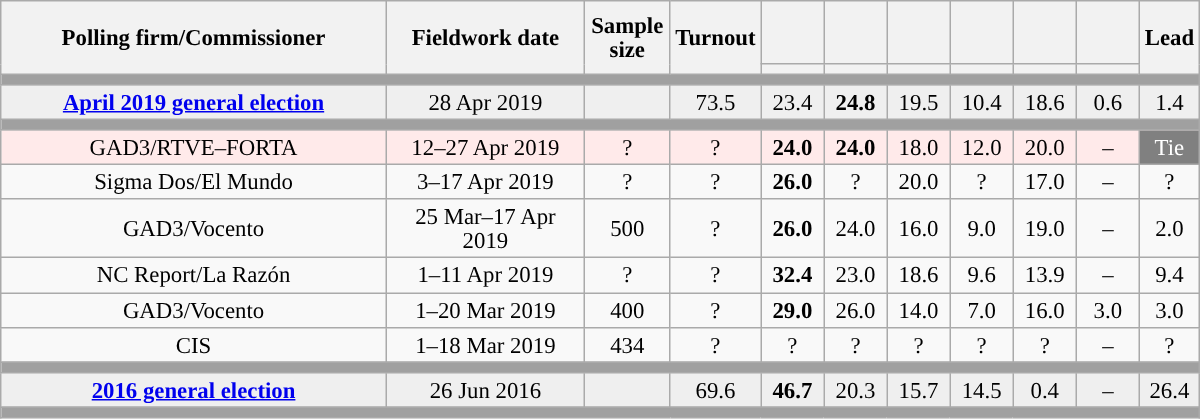<table class="wikitable collapsible collapsed" style="text-align:center; font-size:95%; line-height:16px;">
<tr style="height:42px;">
<th style="width:250px;" rowspan="2">Polling firm/Commissioner</th>
<th style="width:125px;" rowspan="2">Fieldwork date</th>
<th style="width:50px;" rowspan="2">Sample size</th>
<th style="width:45px;" rowspan="2">Turnout</th>
<th style="width:35px;"></th>
<th style="width:35px;"></th>
<th style="width:35px;"></th>
<th style="width:35px;"></th>
<th style="width:35px;"></th>
<th style="width:35px;"></th>
<th style="width:30px;" rowspan="2">Lead</th>
</tr>
<tr>
<th style="color:inherit;background:"></th>
<th style="color:inherit;background:"></th>
<th style="color:inherit;background:"></th>
<th style="color:inherit;background:"></th>
<th style="color:inherit;background:"></th>
<th style="color:inherit;background:"></th>
</tr>
<tr>
<td colspan="11" style="background:#A0A0A0"></td>
</tr>
<tr style="background:#EFEFEF;">
<td><strong><a href='#'>April 2019 general election</a></strong></td>
<td>28 Apr 2019</td>
<td></td>
<td>73.5</td>
<td>23.4<br></td>
<td><strong>24.8</strong><br></td>
<td>19.5<br></td>
<td>10.4<br></td>
<td>18.6<br></td>
<td>0.6<br></td>
<td style="background:">1.4</td>
</tr>
<tr>
<td colspan="11" style="background:#A0A0A0"></td>
</tr>
<tr style="background:#FFEAEA;">
<td>GAD3/RTVE–FORTA</td>
<td>12–27 Apr 2019</td>
<td>?</td>
<td>?</td>
<td><strong>24.0</strong><br></td>
<td><strong>24.0</strong><br></td>
<td>18.0<br></td>
<td>12.0<br></td>
<td>20.0<br></td>
<td>–</td>
<td style="background:gray;color:white;">Tie</td>
</tr>
<tr>
<td>Sigma Dos/El Mundo</td>
<td>3–17 Apr 2019</td>
<td>?</td>
<td>?</td>
<td><strong>26.0</strong><br></td>
<td>?<br></td>
<td>20.0<br></td>
<td>?<br></td>
<td>17.0<br></td>
<td>–</td>
<td style="background:">?</td>
</tr>
<tr>
<td>GAD3/Vocento</td>
<td>25 Mar–17 Apr 2019</td>
<td>500</td>
<td>?</td>
<td><strong>26.0</strong><br></td>
<td>24.0<br></td>
<td>16.0<br></td>
<td>9.0<br></td>
<td>19.0<br></td>
<td>–</td>
<td style="background:">2.0</td>
</tr>
<tr>
<td>NC Report/La Razón</td>
<td>1–11 Apr 2019</td>
<td>?</td>
<td>?</td>
<td><strong>32.4</strong><br></td>
<td>23.0<br></td>
<td>18.6<br></td>
<td>9.6<br></td>
<td>13.9<br></td>
<td>–</td>
<td style="background:">9.4</td>
</tr>
<tr>
<td>GAD3/Vocento</td>
<td>1–20 Mar 2019</td>
<td>400</td>
<td>?</td>
<td><strong>29.0</strong><br></td>
<td>26.0<br></td>
<td>14.0<br></td>
<td>7.0<br></td>
<td>16.0<br></td>
<td>3.0<br></td>
<td style="background:">3.0</td>
</tr>
<tr>
<td>CIS</td>
<td>1–18 Mar 2019</td>
<td>434</td>
<td>?</td>
<td>?<br></td>
<td>?<br></td>
<td>?<br></td>
<td>?<br></td>
<td>?<br></td>
<td>–</td>
<td style="background:">?</td>
</tr>
<tr>
<td colspan="11" style="background:#A0A0A0"></td>
</tr>
<tr style="background:#EFEFEF;">
<td><strong><a href='#'>2016 general election</a></strong></td>
<td>26 Jun 2016</td>
<td></td>
<td>69.6</td>
<td><strong>46.7</strong><br></td>
<td>20.3<br></td>
<td>15.7<br></td>
<td>14.5<br></td>
<td>0.4<br></td>
<td>–</td>
<td style="background:">26.4</td>
</tr>
<tr>
<td colspan="11" style="background:#A0A0A0"></td>
</tr>
</table>
